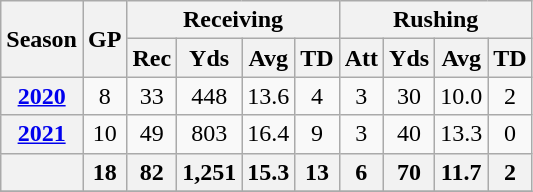<table class="wikitable" style="text-align:center;">
<tr>
<th rowspan="2">Season</th>
<th rowspan="2">GP</th>
<th colspan="4">Receiving</th>
<th colspan="4">Rushing</th>
</tr>
<tr>
<th>Rec</th>
<th>Yds</th>
<th>Avg</th>
<th>TD</th>
<th>Att</th>
<th>Yds</th>
<th>Avg</th>
<th>TD</th>
</tr>
<tr>
<th><a href='#'>2020</a></th>
<td>8</td>
<td>33</td>
<td>448</td>
<td>13.6</td>
<td>4</td>
<td>3</td>
<td>30</td>
<td>10.0</td>
<td>2</td>
</tr>
<tr>
<th><a href='#'>2021</a></th>
<td>10</td>
<td>49</td>
<td>803</td>
<td>16.4</td>
<td>9</td>
<td>3</td>
<td>40</td>
<td>13.3</td>
<td>0</td>
</tr>
<tr>
<th></th>
<th>18</th>
<th>82</th>
<th>1,251</th>
<th>15.3</th>
<th>13</th>
<th>6</th>
<th>70</th>
<th>11.7</th>
<th>2</th>
</tr>
<tr>
</tr>
</table>
